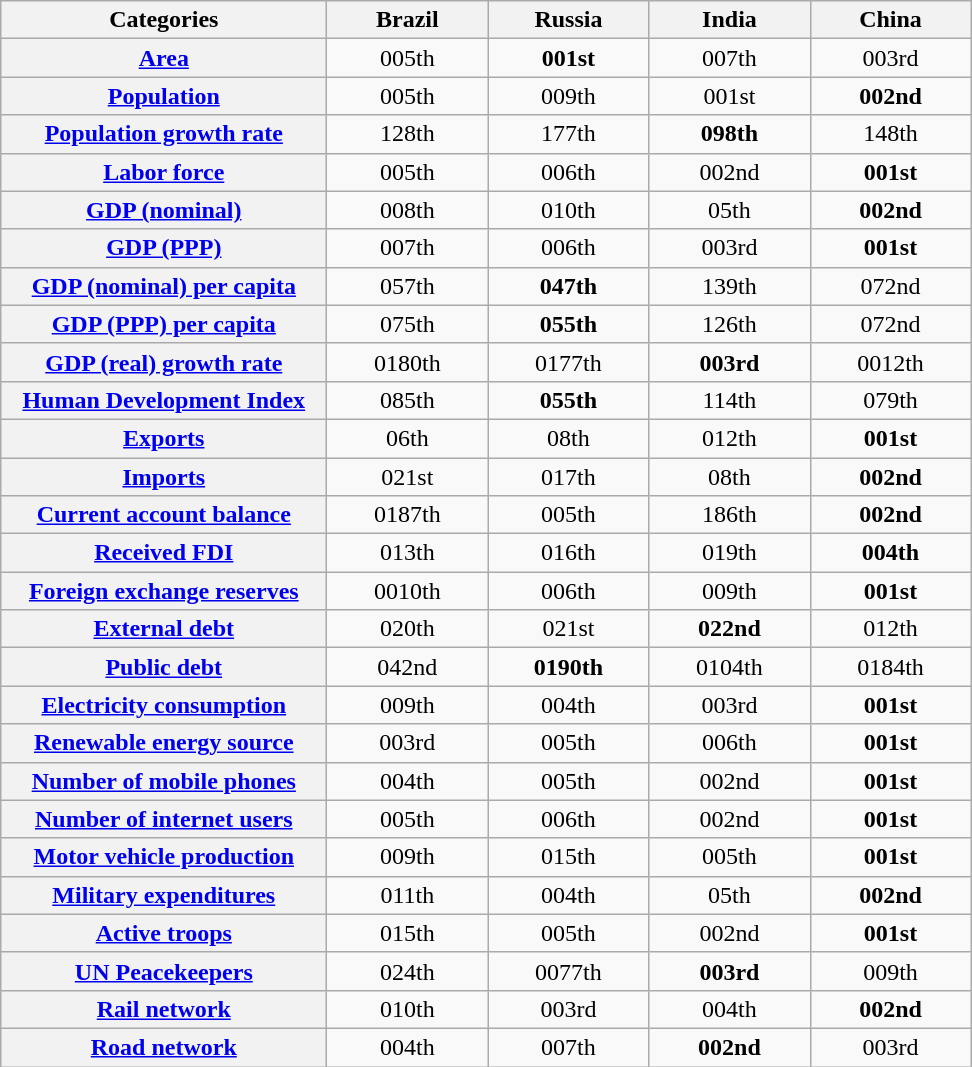<table class="wikitable sortable" style="text-align:center;">
<tr>
<th style="width:210px;">Categories</th>
<th style="width:100px;">Brazil</th>
<th style="width:100px;">Russia</th>
<th style="width:100px;">India</th>
<th style="width:100px;">China</th>
</tr>
<tr>
<th><a href='#'>Area</a></th>
<td><span>00</span>5th</td>
<td><strong><span>00</span>1st</strong></td>
<td><span>00</span>7th</td>
<td><span>00</span>3rd</td>
</tr>
<tr>
<th><a href='#'>Population</a></th>
<td><span>00</span>5th</td>
<td><span>00</span>9th</td>
<td><span>00</span>1st</td>
<td><strong><span>00</span>2nd</strong></td>
</tr>
<tr>
<th><a href='#'>Population growth rate</a></th>
<td>128th</td>
<td>177th</td>
<td><strong><span>0</span>98th</strong></td>
<td>148th</td>
</tr>
<tr>
<th><a href='#'>Labor force</a></th>
<td><span>00</span>5th</td>
<td><span>00</span>6th</td>
<td><span>00</span>2nd</td>
<td><strong><span>00</span>1st</strong></td>
</tr>
<tr>
<th><a href='#'>GDP (nominal)</a></th>
<td><span>00</span>8th</td>
<td><span>0</span>10th</td>
<td><span>0</span>5th</td>
<td><strong><span>00</span>2nd</strong></td>
</tr>
<tr>
<th><a href='#'>GDP (PPP)</a></th>
<td><span>00</span>7th</td>
<td><span>00</span>6th</td>
<td><span>00</span>3rd</td>
<td><strong><span>00</span>1st</strong></td>
</tr>
<tr>
<th><a href='#'>GDP (nominal) per capita</a></th>
<td><span>0</span>57th</td>
<td><strong><span>0</span>47th</strong></td>
<td>139th</td>
<td><span>0</span>72nd</td>
</tr>
<tr>
<th><a href='#'>GDP (PPP) per capita</a></th>
<td><span>0</span>75th</td>
<td><strong><span>0</span>55th</strong></td>
<td>126th</td>
<td><span>0</span>72nd</td>
</tr>
<tr>
<th><a href='#'>GDP (real) growth rate</a></th>
<td><span>0</span>180th</td>
<td><span>0</span>177th</td>
<td><strong><span>00</span>3rd</strong></td>
<td><span>00</span>12th</td>
</tr>
<tr>
<th><a href='#'>Human Development Index</a></th>
<td><span>0</span>85th</td>
<td><strong><span>0</span>55th</strong></td>
<td>114th</td>
<td><span>0</span>79th</td>
</tr>
<tr>
<th><a href='#'>Exports</a></th>
<td><span>0</span>6th</td>
<td><span>0</span>8th</td>
<td><span>0</span>12th</td>
<td><strong><span>00</span>1st</strong></td>
</tr>
<tr>
<th><a href='#'>Imports</a></th>
<td><span>0</span>21st</td>
<td><span>0</span>17th</td>
<td><span>0</span>8th</td>
<td><strong><span>00</span>2nd</strong></td>
</tr>
<tr>
<th><a href='#'>Current account balance</a></th>
<td><span>0</span>187th</td>
<td><span>00</span>5th</td>
<td>186th</td>
<td><strong><span>00</span>2nd</strong></td>
</tr>
<tr>
<th><a href='#'>Received FDI</a></th>
<td><span>0</span>13th</td>
<td><span>0</span>16th</td>
<td><span>0</span>19th</td>
<td><strong><span>00</span>4th</strong></td>
</tr>
<tr>
<th><a href='#'>Foreign exchange reserves</a></th>
<td><span>00</span>10th</td>
<td><span>00</span>6th</td>
<td><span>00</span>9th</td>
<td><strong><span>00</span>1st</strong></td>
</tr>
<tr>
<th><a href='#'>External debt</a></th>
<td><span>0</span>20th</td>
<td><span>0</span>21st</td>
<td><strong><span>0</span>22nd</strong></td>
<td><span>0</span>12th</td>
</tr>
<tr>
<th><a href='#'>Public debt</a></th>
<td><span>0</span>42nd</td>
<td><strong><span>0</span>190th</strong></td>
<td><span>0</span>104th</td>
<td><span>0</span>184th</td>
</tr>
<tr>
<th><a href='#'>Electricity consumption</a></th>
<td><span>00</span>9th</td>
<td><span>00</span>4th</td>
<td><span>00</span>3rd</td>
<td><strong><span>00</span>1st</strong></td>
</tr>
<tr>
<th><a href='#'>Renewable energy source</a></th>
<td><span>00</span>3rd</td>
<td><span>00</span>5th</td>
<td><span>00</span>6th</td>
<td><strong><span>00</span>1st</strong></td>
</tr>
<tr>
<th><a href='#'>Number of mobile phones</a></th>
<td><span>00</span>4th</td>
<td><span>00</span>5th</td>
<td><span>00</span>2nd</td>
<td><strong><span>00</span>1st</strong></td>
</tr>
<tr>
<th><a href='#'>Number of internet users</a></th>
<td><span>00</span>5th</td>
<td><span>00</span>6th</td>
<td><span>00</span>2nd</td>
<td><strong><span>00</span>1st</strong></td>
</tr>
<tr>
<th><a href='#'>Motor vehicle production</a></th>
<td><span>00</span>9th</td>
<td><span>0</span>15th</td>
<td><span>00</span>5th</td>
<td><strong><span>00</span>1st</strong></td>
</tr>
<tr>
<th><a href='#'>Military expenditures</a></th>
<td><span>0</span>11th</td>
<td><span>00</span>4th</td>
<td><span>0</span>5th</td>
<td><strong><span>00</span>2nd</strong></td>
</tr>
<tr>
<th><a href='#'>Active troops</a></th>
<td><span>0</span>15th</td>
<td><span>00</span>5th</td>
<td><span>00</span>2nd</td>
<td><strong><span>00</span>1st</strong></td>
</tr>
<tr>
<th><a href='#'>UN Peacekeepers</a></th>
<td><span>0</span>24th</td>
<td><span>00</span>77th</td>
<td><strong><span>00</span>3rd</strong></td>
<td><span>00</span>9th</td>
</tr>
<tr>
<th><a href='#'>Rail network</a></th>
<td><span>0</span>10th</td>
<td><span>00</span>3rd</td>
<td><span>00</span>4th</td>
<td><strong><span>00</span>2nd</strong></td>
</tr>
<tr>
<th><a href='#'>Road network</a></th>
<td><span>00</span>4th</td>
<td><span>00</span>7th</td>
<td><strong><span>00</span>2nd</strong></td>
<td><span>00</span>3rd</td>
</tr>
</table>
